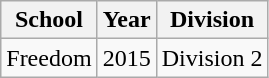<table class="wikitable">
<tr>
<th>School</th>
<th>Year</th>
<th>Division</th>
</tr>
<tr>
<td>Freedom</td>
<td>2015</td>
<td>Division 2</td>
</tr>
</table>
